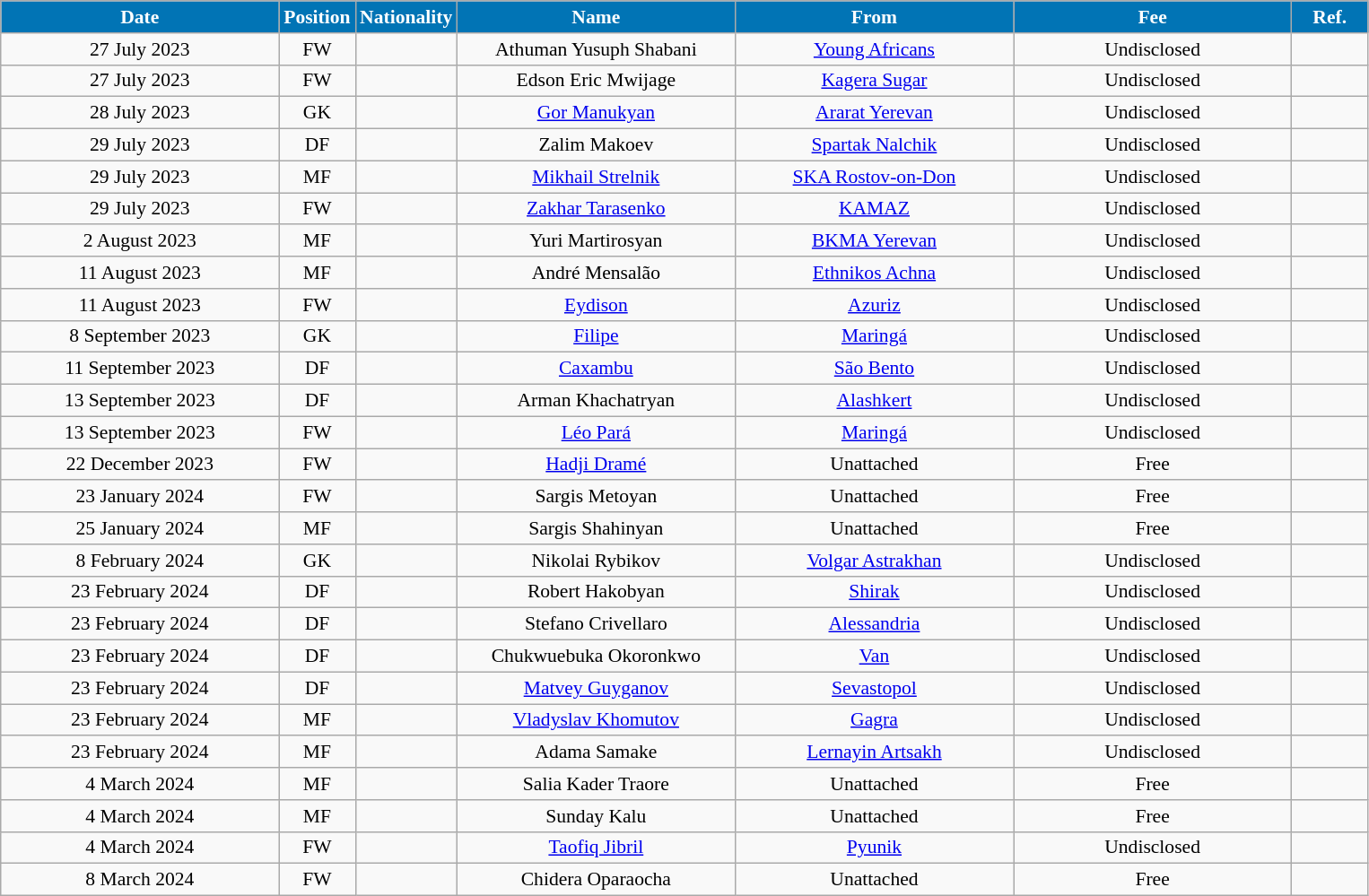<table class="wikitable"  style="text-align:center; font-size:90%; ">
<tr>
<th style="background:#0174B5; color:#FFFFFF; width:200px;">Date</th>
<th style="background:#0174B5; color:#FFFFFF; width:50px;">Position</th>
<th style="background:#0174B5; color:#FFFFFF; width:50px;">Nationality</th>
<th style="background:#0174B5; color:#FFFFFF; width:200px;">Name</th>
<th style="background:#0174B5; color:#FFFFFF; width:200px;">From</th>
<th style="background:#0174B5; color:#FFFFFF; width:200px;">Fee</th>
<th style="background:#0174B5; color:#FFFFFF; width:50px;">Ref.</th>
</tr>
<tr>
<td>27 July 2023</td>
<td>FW</td>
<td></td>
<td>Athuman Yusuph Shabani</td>
<td><a href='#'>Young Africans</a></td>
<td>Undisclosed</td>
<td></td>
</tr>
<tr>
<td>27 July 2023</td>
<td>FW</td>
<td></td>
<td>Edson Eric Mwijage</td>
<td><a href='#'>Kagera Sugar</a></td>
<td>Undisclosed</td>
<td></td>
</tr>
<tr>
<td>28 July 2023</td>
<td>GK</td>
<td></td>
<td><a href='#'>Gor Manukyan</a></td>
<td><a href='#'>Ararat Yerevan</a></td>
<td>Undisclosed</td>
<td></td>
</tr>
<tr>
<td>29 July 2023</td>
<td>DF</td>
<td></td>
<td>Zalim Makoev</td>
<td><a href='#'>Spartak Nalchik</a></td>
<td>Undisclosed</td>
<td></td>
</tr>
<tr>
<td>29 July 2023</td>
<td>MF</td>
<td></td>
<td><a href='#'>Mikhail Strelnik</a></td>
<td><a href='#'>SKA Rostov-on-Don</a></td>
<td>Undisclosed</td>
<td></td>
</tr>
<tr>
<td>29 July 2023</td>
<td>FW</td>
<td></td>
<td><a href='#'>Zakhar Tarasenko</a></td>
<td><a href='#'>KAMAZ</a></td>
<td>Undisclosed</td>
<td></td>
</tr>
<tr>
<td>2 August 2023</td>
<td>MF</td>
<td></td>
<td>Yuri Martirosyan</td>
<td><a href='#'>BKMA Yerevan</a></td>
<td>Undisclosed</td>
<td></td>
</tr>
<tr>
<td>11 August 2023</td>
<td>MF</td>
<td></td>
<td>André Mensalão</td>
<td><a href='#'>Ethnikos Achna</a></td>
<td>Undisclosed</td>
<td></td>
</tr>
<tr>
<td>11 August 2023</td>
<td>FW</td>
<td></td>
<td><a href='#'>Eydison</a></td>
<td><a href='#'>Azuriz</a></td>
<td>Undisclosed</td>
<td></td>
</tr>
<tr>
<td>8 September 2023</td>
<td>GK</td>
<td></td>
<td><a href='#'>Filipe</a></td>
<td><a href='#'>Maringá</a></td>
<td>Undisclosed</td>
<td></td>
</tr>
<tr>
<td>11 September 2023</td>
<td>DF</td>
<td></td>
<td><a href='#'>Caxambu</a></td>
<td><a href='#'>São Bento</a></td>
<td>Undisclosed</td>
<td></td>
</tr>
<tr>
<td>13 September 2023</td>
<td>DF</td>
<td></td>
<td>Arman Khachatryan</td>
<td><a href='#'>Alashkert</a></td>
<td>Undisclosed</td>
<td></td>
</tr>
<tr>
<td>13 September 2023</td>
<td>FW</td>
<td></td>
<td><a href='#'>Léo Pará</a></td>
<td><a href='#'>Maringá</a></td>
<td>Undisclosed</td>
<td></td>
</tr>
<tr>
<td>22 December 2023</td>
<td>FW</td>
<td></td>
<td><a href='#'>Hadji Dramé</a></td>
<td>Unattached</td>
<td>Free</td>
<td></td>
</tr>
<tr>
<td>23 January 2024</td>
<td>FW</td>
<td></td>
<td>Sargis Metoyan</td>
<td>Unattached</td>
<td>Free</td>
<td></td>
</tr>
<tr>
<td>25 January 2024</td>
<td>MF</td>
<td></td>
<td>Sargis Shahinyan</td>
<td>Unattached</td>
<td>Free</td>
<td></td>
</tr>
<tr>
<td>8 February 2024</td>
<td>GK</td>
<td></td>
<td>Nikolai Rybikov</td>
<td><a href='#'>Volgar Astrakhan</a></td>
<td>Undisclosed</td>
<td></td>
</tr>
<tr>
<td>23 February 2024</td>
<td>DF</td>
<td></td>
<td>Robert Hakobyan</td>
<td><a href='#'>Shirak</a></td>
<td>Undisclosed</td>
<td></td>
</tr>
<tr>
<td>23 February 2024</td>
<td>DF</td>
<td></td>
<td>Stefano Crivellaro</td>
<td><a href='#'>Alessandria</a></td>
<td>Undisclosed</td>
<td></td>
</tr>
<tr>
<td>23 February 2024</td>
<td>DF</td>
<td></td>
<td>Chukwuebuka Okoronkwo</td>
<td><a href='#'>Van</a></td>
<td>Undisclosed</td>
<td></td>
</tr>
<tr>
<td>23 February 2024</td>
<td>DF</td>
<td></td>
<td><a href='#'>Matvey Guyganov</a></td>
<td><a href='#'>Sevastopol</a></td>
<td>Undisclosed</td>
<td></td>
</tr>
<tr>
<td>23 February 2024</td>
<td>MF</td>
<td></td>
<td><a href='#'>Vladyslav Khomutov</a></td>
<td><a href='#'>Gagra</a></td>
<td>Undisclosed</td>
<td></td>
</tr>
<tr>
<td>23 February 2024</td>
<td>MF</td>
<td></td>
<td>Adama Samake</td>
<td><a href='#'>Lernayin Artsakh</a></td>
<td>Undisclosed</td>
<td></td>
</tr>
<tr>
<td>4 March 2024</td>
<td>MF</td>
<td></td>
<td>Salia Kader Traore</td>
<td>Unattached</td>
<td>Free</td>
<td></td>
</tr>
<tr>
<td>4 March 2024</td>
<td>MF</td>
<td></td>
<td>Sunday Kalu</td>
<td>Unattached</td>
<td>Free</td>
<td></td>
</tr>
<tr>
<td>4 March 2024</td>
<td>FW</td>
<td></td>
<td><a href='#'>Taofiq Jibril</a></td>
<td><a href='#'>Pyunik</a></td>
<td>Undisclosed</td>
<td></td>
</tr>
<tr>
<td>8 March 2024</td>
<td>FW</td>
<td></td>
<td>Chidera Oparaocha</td>
<td>Unattached</td>
<td>Free</td>
<td></td>
</tr>
</table>
